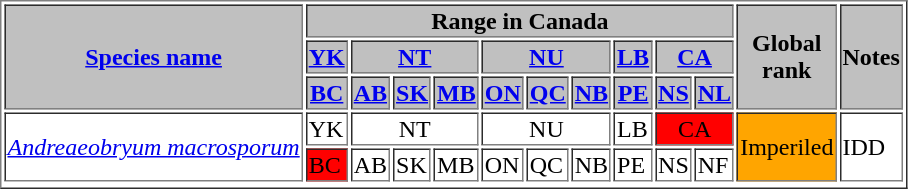<table border="1" |>
<tr>
<th rowspan="3" bgcolor=silver><a href='#'>Species name</a></th>
<th colspan="10" bgcolor=silver>Range in Canada</th>
<th rowspan="3" bgcolor=silver>Global <br> rank</th>
<th rowspan="3" bgcolor=silver>Notes</th>
</tr>
<tr>
<th bgcolor=silver><a href='#'>YK</a></th>
<th colspan="3" bgcolor=silver><a href='#'>NT</a></th>
<th colspan="3" bgcolor=silver><a href='#'>NU</a></th>
<th bgcolor=silver><a href='#'>LB</a></th>
<th colspan="2" bgcolor=silver><a href='#'>CA</a></th>
</tr>
<tr>
<th bgcolor=silver><a href='#'>BC</a></th>
<th bgcolor=silver><a href='#'>AB</a></th>
<th bgcolor=silver><a href='#'>SK</a></th>
<th bgcolor=silver><a href='#'>MB</a></th>
<th bgcolor=silver><a href='#'>ON</a></th>
<th bgcolor=silver><a href='#'>QC</a></th>
<th bgcolor=silver><a href='#'>NB</a></th>
<th bgcolor=silver><a href='#'>PE</a></th>
<th bgcolor=silver><a href='#'>NS</a></th>
<th bgcolor=silver><a href='#'>NL</a></th>
</tr>
<tr>
<td rowspan="2"><em><a href='#'>Andreaeobryum macrosporum</a></em></td>
<td>YK</td>
<td colspan="3" align="center">NT</td>
<td colspan="3" align="center">NU</td>
<td>LB</td>
<td colspan="2" align="center" bgcolor=red>CA</td>
<td rowspan="2" align="center" bgcolor=orange>Imperiled</td>
<td rowspan="2">IDD</td>
</tr>
<tr>
<td bgcolor=red>BC</td>
<td>AB</td>
<td>SK</td>
<td>MB</td>
<td>ON</td>
<td>QC</td>
<td>NB</td>
<td>PE</td>
<td>NS</td>
<td>NF</td>
</tr>
<tr>
</tr>
</table>
